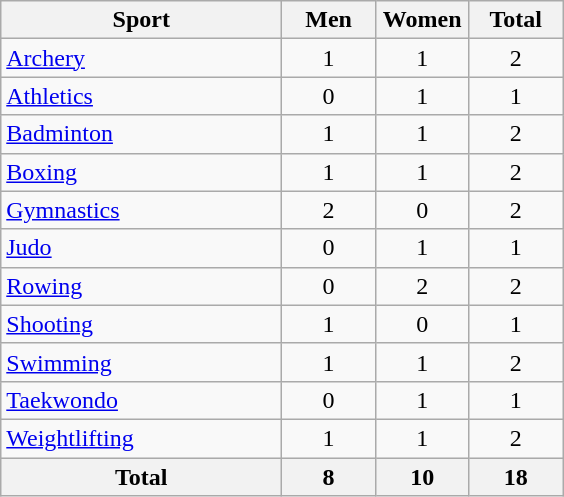<table class="wikitable sortable" style="text-align:center;">
<tr>
<th width=180>Sport</th>
<th width=55>Men</th>
<th width=55>Women</th>
<th width=55>Total</th>
</tr>
<tr>
<td align=left><a href='#'>Archery</a></td>
<td>1</td>
<td>1</td>
<td>2</td>
</tr>
<tr>
<td align=left><a href='#'>Athletics</a></td>
<td>0</td>
<td>1</td>
<td>1</td>
</tr>
<tr>
<td align=left><a href='#'>Badminton</a></td>
<td>1</td>
<td>1</td>
<td>2</td>
</tr>
<tr>
<td align=left><a href='#'>Boxing</a></td>
<td>1</td>
<td>1</td>
<td>2</td>
</tr>
<tr>
<td align=left><a href='#'>Gymnastics</a></td>
<td>2</td>
<td>0</td>
<td>2</td>
</tr>
<tr>
<td align=left><a href='#'>Judo</a></td>
<td>0</td>
<td>1</td>
<td>1</td>
</tr>
<tr>
<td align=left><a href='#'>Rowing</a></td>
<td>0</td>
<td>2</td>
<td>2</td>
</tr>
<tr>
<td align=left><a href='#'>Shooting</a></td>
<td>1</td>
<td>0</td>
<td>1</td>
</tr>
<tr>
<td align=left><a href='#'>Swimming</a></td>
<td>1</td>
<td>1</td>
<td>2</td>
</tr>
<tr>
<td align=left><a href='#'>Taekwondo</a></td>
<td>0</td>
<td>1</td>
<td>1</td>
</tr>
<tr>
<td align=left><a href='#'>Weightlifting</a></td>
<td>1</td>
<td>1</td>
<td>2</td>
</tr>
<tr>
<th>Total</th>
<th>8</th>
<th>10</th>
<th>18</th>
</tr>
</table>
